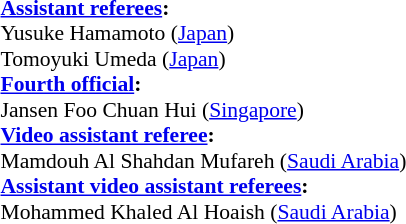<table style="width:100%; font-size:90%;">
<tr>
<td><br><strong><a href='#'>Assistant referees</a>:</strong>
<br>Yusuke Hamamoto (<a href='#'>Japan</a>)
<br>Tomoyuki Umeda (<a href='#'>Japan</a>)
<br><strong><a href='#'>Fourth official</a>:</strong>
<br>Jansen Foo Chuan Hui (<a href='#'>Singapore</a>)
<br><strong><a href='#'>Video assistant referee</a>:</strong>
<br>Mamdouh Al Shahdan Mufareh (<a href='#'>Saudi Arabia</a>)
<br><strong><a href='#'>Assistant video assistant referees</a>:</strong>
<br>Mohammed Khaled Al Hoaish (<a href='#'>Saudi Arabia</a>)</td>
</tr>
</table>
